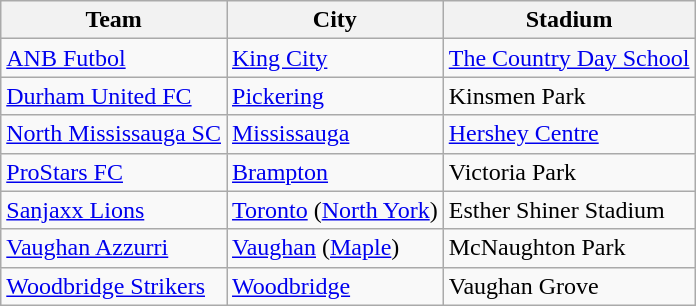<table class="wikitable sortable">
<tr>
<th>Team</th>
<th>City</th>
<th>Stadium</th>
</tr>
<tr>
<td><a href='#'>ANB Futbol</a></td>
<td><a href='#'>King City</a></td>
<td><a href='#'>The Country Day School</a></td>
</tr>
<tr>
<td><a href='#'>Durham United FC</a></td>
<td><a href='#'>Pickering</a></td>
<td>Kinsmen Park</td>
</tr>
<tr>
<td><a href='#'>North Mississauga SC</a></td>
<td><a href='#'>Mississauga</a></td>
<td><a href='#'>Hershey Centre</a></td>
</tr>
<tr>
<td><a href='#'>ProStars FC</a></td>
<td><a href='#'>Brampton</a></td>
<td>Victoria Park</td>
</tr>
<tr>
<td><a href='#'>Sanjaxx Lions</a></td>
<td><a href='#'>Toronto</a> (<a href='#'>North York</a>)</td>
<td>Esther Shiner Stadium</td>
</tr>
<tr>
<td><a href='#'>Vaughan Azzurri</a></td>
<td><a href='#'>Vaughan</a> (<a href='#'>Maple</a>)</td>
<td>McNaughton Park</td>
</tr>
<tr>
<td><a href='#'>Woodbridge Strikers</a></td>
<td><a href='#'>Woodbridge</a></td>
<td>Vaughan Grove</td>
</tr>
</table>
